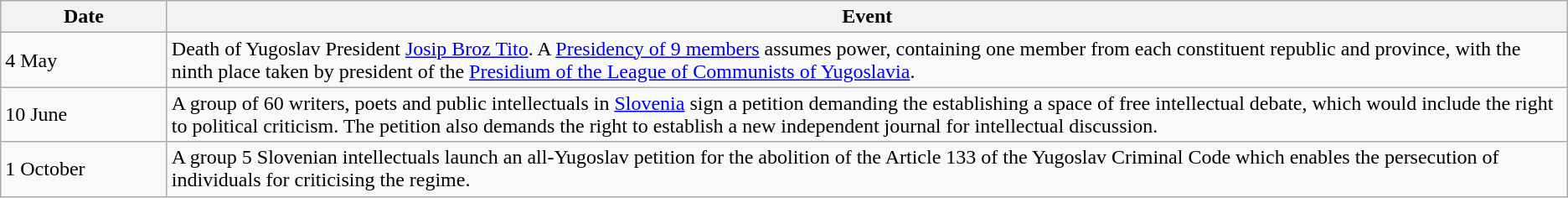<table class="wikitable">
<tr>
<th width="125">Date</th>
<th>Event</th>
</tr>
<tr>
<td>4 May</td>
<td>Death of Yugoslav President <a href='#'>Josip Broz Tito</a>. A <a href='#'>Presidency of 9 members</a> assumes power, containing one member from each constituent republic and province, with the ninth place taken by president of the <a href='#'>Presidium of the League of Communists of Yugoslavia</a>.</td>
</tr>
<tr>
<td>10 June</td>
<td>A group of 60 writers, poets and public intellectuals in <a href='#'>Slovenia</a> sign a petition demanding the establishing a space of free intellectual debate, which would include the right to political criticism. The petition also demands the right to establish a new independent journal for intellectual discussion.</td>
</tr>
<tr>
<td>1 October</td>
<td>A group 5 Slovenian intellectuals launch an all-Yugoslav petition for the abolition of the Article 133 of the Yugoslav Criminal Code which enables the persecution of individuals for criticising the regime.</td>
</tr>
</table>
